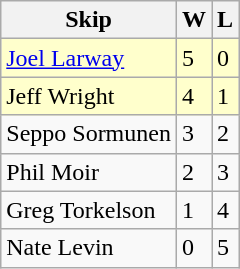<table class="wikitable">
<tr>
<th>Skip</th>
<th>W</th>
<th>L</th>
</tr>
<tr bgcolor=#ffffcc>
<td> <a href='#'>Joel Larway</a></td>
<td>5</td>
<td>0</td>
</tr>
<tr bgcolor=#ffffcc>
<td> Jeff Wright</td>
<td>4</td>
<td>1</td>
</tr>
<tr>
<td> Seppo Sormunen</td>
<td>3</td>
<td>2</td>
</tr>
<tr>
<td> Phil Moir</td>
<td>2</td>
<td>3</td>
</tr>
<tr>
<td> Greg Torkelson</td>
<td>1</td>
<td>4</td>
</tr>
<tr>
<td> Nate Levin</td>
<td>0</td>
<td>5</td>
</tr>
</table>
